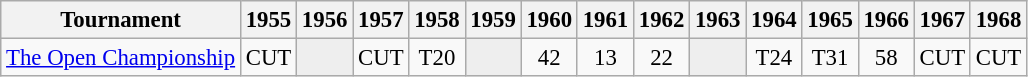<table class="wikitable" style="font-size:95%;text-align:center;">
<tr>
<th>Tournament</th>
<th>1955</th>
<th>1956</th>
<th>1957</th>
<th>1958</th>
<th>1959</th>
<th>1960</th>
<th>1961</th>
<th>1962</th>
<th>1963</th>
<th>1964</th>
<th>1965</th>
<th>1966</th>
<th>1967</th>
<th>1968</th>
</tr>
<tr>
<td><a href='#'>The Open Championship</a></td>
<td>CUT</td>
<td style="background:#eeeeee;"></td>
<td>CUT</td>
<td>T20</td>
<td style="background:#eeeeee;"></td>
<td>42</td>
<td>13</td>
<td>22</td>
<td style="background:#eeeeee;"></td>
<td>T24</td>
<td>T31</td>
<td>58</td>
<td>CUT</td>
<td>CUT</td>
</tr>
</table>
